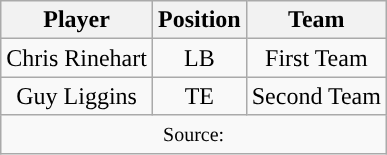<table class="wikitable" style="text-align: center">
<tr align=center>
<th>Player</th>
<th>Position</th>
<th>Team</th>
</tr>
<tr>
<td>Chris Rinehart</td>
<td>LB</td>
<td>First Team</td>
</tr>
<tr>
<td>Guy Liggins</td>
<td>TE</td>
<td>Second Team</td>
</tr>
<tr>
<td colspan="3"><small>Source:</small></td>
</tr>
</table>
